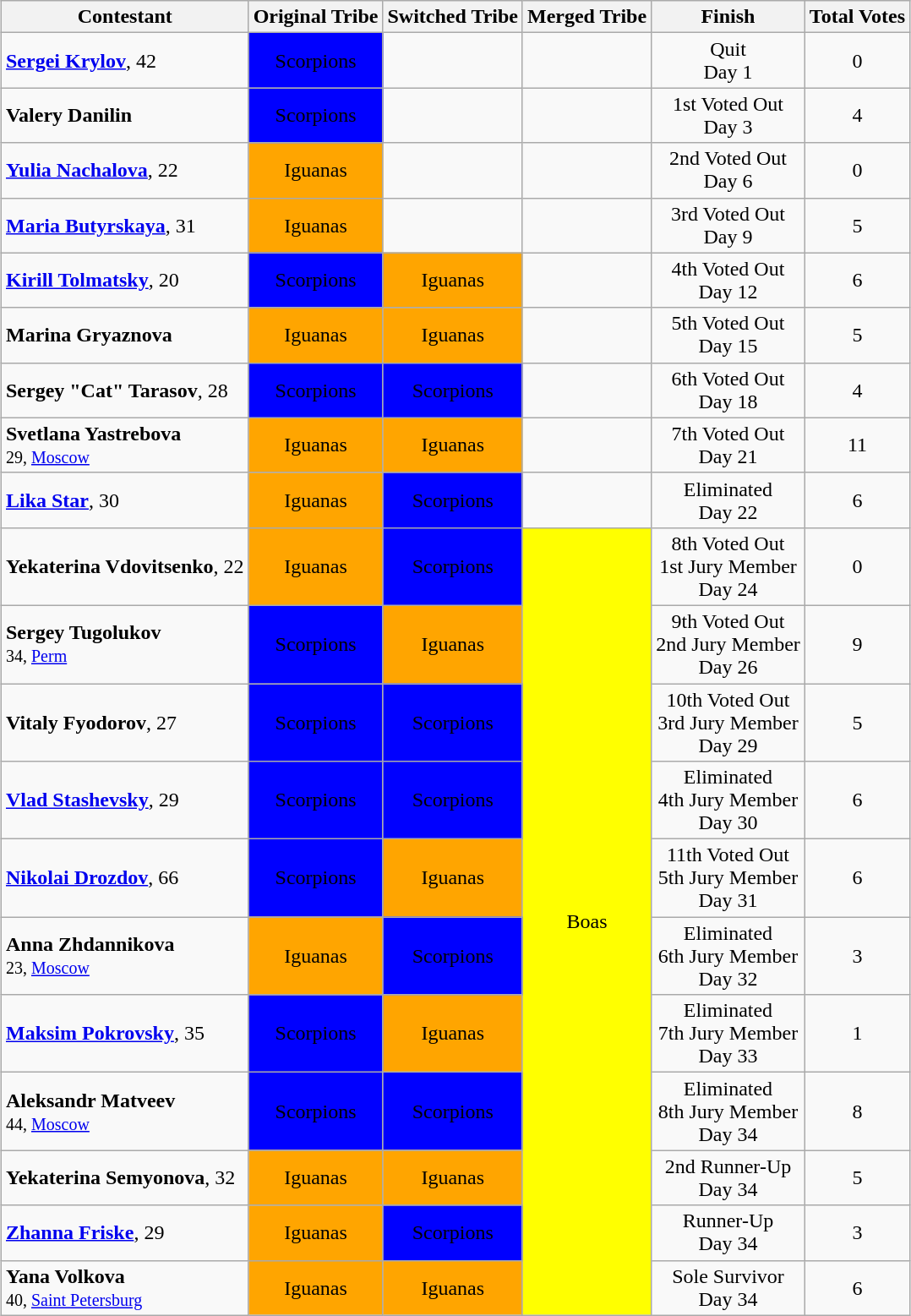<table class="wikitable" style="margin:auto; text-align:center">
<tr>
<th align="left">Contestant</th>
<th>Original Tribe</th>
<th>Switched Tribe</th>
<th>Merged Tribe</th>
<th>Finish</th>
<th>Total Votes</th>
</tr>
<tr>
<td align="left"><strong><a href='#'>Sergei Krylov</a></strong>, 42</td>
<td bgcolor="blue"><span>Scorpions</span></td>
<td></td>
<td></td>
<td>Quit<br>Day 1</td>
<td>0</td>
</tr>
<tr>
<td align="left"><strong>Valery Danilin</strong></td>
<td bgcolor="blue"><span>Scorpions</span></td>
<td></td>
<td></td>
<td>1st Voted Out<br>Day 3</td>
<td>4</td>
</tr>
<tr>
<td align="left"><strong><a href='#'>Yulia Nachalova</a></strong>, 22</td>
<td bgcolor="orange"><span>Iguanas</span></td>
<td></td>
<td></td>
<td>2nd Voted Out<br>Day 6</td>
<td>0</td>
</tr>
<tr>
<td align="left"><strong><a href='#'>Maria Butyrskaya</a></strong>, 31</td>
<td bgcolor="orange"><span>Iguanas</span></td>
<td></td>
<td></td>
<td>3rd Voted Out<br>Day 9</td>
<td>5</td>
</tr>
<tr>
<td align="left"><strong><a href='#'>Kirill Tolmatsky</a></strong>, 20</td>
<td bgcolor="blue"><span>Scorpions</span></td>
<td bgcolor="orange"><span>Iguanas</span></td>
<td></td>
<td>4th Voted Out<br>Day 12</td>
<td>6</td>
</tr>
<tr>
<td align="left"><strong>Marina Gryaznova</strong></td>
<td bgcolor="orange"><span>Iguanas</span></td>
<td bgcolor="orange"><span>Iguanas</span></td>
<td></td>
<td>5th Voted Out<br>Day 15</td>
<td>5</td>
</tr>
<tr>
<td align="left"><strong>Sergey "Cat" Tarasov</strong>, 28</td>
<td bgcolor="blue"><span>Scorpions</span></td>
<td bgcolor="blue"><span>Scorpions</span></td>
<td></td>
<td>6th Voted Out<br>Day 18</td>
<td>4</td>
</tr>
<tr>
<td align="left"><strong>Svetlana Yastrebova</strong><br><small>29, <a href='#'>Moscow</a></small></td>
<td bgcolor="orange"><span>Iguanas</span></td>
<td bgcolor="orange"><span>Iguanas</span></td>
<td></td>
<td>7th Voted Out<br>Day 21</td>
<td>11</td>
</tr>
<tr>
<td align="left"><strong><a href='#'>Lika Star</a></strong>, 30</td>
<td bgcolor="orange"><span>Iguanas</span></td>
<td bgcolor="blue"><span>Scorpions</span></td>
<td></td>
<td>Eliminated<br>Day 22</td>
<td>6</td>
</tr>
<tr>
<td align="left"><strong>Yekaterina Vdovitsenko</strong>, 22</td>
<td bgcolor="orange"><span>Iguanas</span></td>
<td bgcolor="blue"><span>Scorpions</span></td>
<td bgcolor="yellow" align="center" rowspan=11>Boas</td>
<td>8th Voted Out<br>1st Jury Member<br>Day 24</td>
<td>0</td>
</tr>
<tr>
<td align="left"><strong>Sergey Tugolukov</strong><br><small>34, <a href='#'>Perm</a></small></td>
<td bgcolor="blue"><span>Scorpions</span></td>
<td bgcolor="orange"><span>Iguanas</span></td>
<td>9th Voted Out<br>2nd Jury Member<br>Day 26</td>
<td>9</td>
</tr>
<tr>
<td align="left"><strong>Vitaly Fyodorov</strong>, 27</td>
<td bgcolor="blue"><span>Scorpions</span></td>
<td bgcolor="blue"><span>Scorpions</span></td>
<td>10th Voted Out<br>3rd Jury Member<br>Day 29</td>
<td>5</td>
</tr>
<tr>
<td align="left"><strong><a href='#'>Vlad Stashevsky</a></strong>, 29</td>
<td bgcolor="blue"><span>Scorpions</span></td>
<td bgcolor="blue"><span>Scorpions</span></td>
<td>Eliminated<br>4th Jury Member<br>Day 30</td>
<td>6</td>
</tr>
<tr>
<td align="left"><strong><a href='#'>Nikolai Drozdov</a></strong>, 66</td>
<td bgcolor="blue"><span>Scorpions</span></td>
<td bgcolor="orange"><span>Iguanas</span></td>
<td>11th Voted Out<br>5th Jury Member<br>Day 31</td>
<td>6</td>
</tr>
<tr>
<td align="left"><strong>Anna Zhdannikova</strong><br><small>23, <a href='#'>Moscow</a></small></td>
<td bgcolor="orange"><span>Iguanas</span></td>
<td bgcolor="blue"><span>Scorpions</span></td>
<td>Eliminated<br>6th Jury Member<br>Day 32</td>
<td>3</td>
</tr>
<tr>
<td align="left"><strong><a href='#'>Maksim Pokrovsky</a></strong>, 35</td>
<td bgcolor="blue"><span>Scorpions</span></td>
<td bgcolor="orange"><span>Iguanas</span></td>
<td>Eliminated<br>7th Jury Member<br>Day 33</td>
<td>1</td>
</tr>
<tr>
<td align="left"><strong>Aleksandr Matveev</strong><br><small>44, <a href='#'>Moscow</a></small></td>
<td bgcolor="blue"><span>Scorpions</span></td>
<td bgcolor="blue"><span>Scorpions</span></td>
<td>Eliminated<br>8th Jury Member<br>Day 34</td>
<td>8</td>
</tr>
<tr>
<td align="left"><strong>Yekaterina Semyonova</strong>, 32</td>
<td bgcolor="orange"><span>Iguanas</span></td>
<td bgcolor="orange"><span>Iguanas</span></td>
<td>2nd Runner-Up<br>Day 34</td>
<td>5</td>
</tr>
<tr>
<td align="left"><strong><a href='#'>Zhanna Friske</a></strong>, 29</td>
<td bgcolor="orange"><span>Iguanas</span></td>
<td bgcolor="blue"><span>Scorpions</span></td>
<td>Runner-Up<br>Day 34</td>
<td>3</td>
</tr>
<tr>
<td align="left"><strong>Yana Volkova</strong><br><small>40, <a href='#'>Saint Petersburg</a></small></td>
<td bgcolor="orange"><span>Iguanas</span></td>
<td bgcolor="orange"><span>Iguanas</span></td>
<td>Sole Survivor<br>Day 34</td>
<td>6</td>
</tr>
</table>
